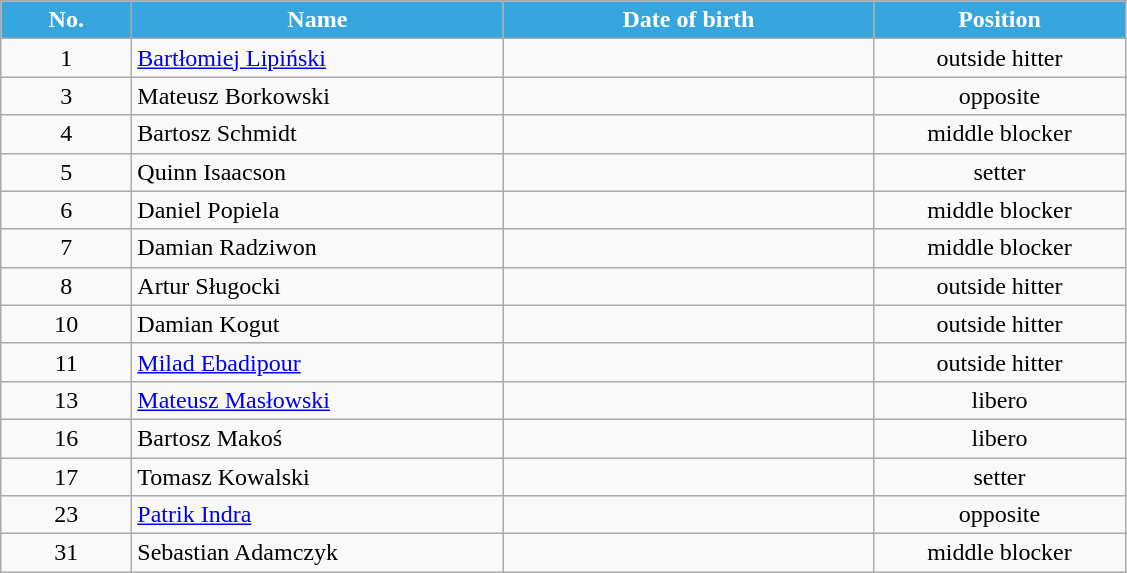<table class="wikitable sortable" style="font-size:100%; text-align:center;">
<tr>
<th style="width:5em; color:#ffffff; background-color:#38a6de">No.</th>
<th style="width:15em; color:#ffffff; background-color:#38a6de">Name</th>
<th style="width:15em; color:#ffffff; background-color:#38a6de">Date of birth</th>
<th style="width:10em; color:#ffffff; background-color:#38a6de">Position</th>
</tr>
<tr>
<td>1</td>
<td align=left> <a href='#'>Bartłomiej Lipiński</a></td>
<td align=right></td>
<td>outside hitter</td>
</tr>
<tr>
<td>3</td>
<td align=left> Mateusz Borkowski</td>
<td align=right></td>
<td>opposite</td>
</tr>
<tr>
<td>4</td>
<td align=left> Bartosz Schmidt</td>
<td align=right></td>
<td>middle blocker</td>
</tr>
<tr>
<td>5</td>
<td align=left> Quinn Isaacson</td>
<td align=right></td>
<td>setter</td>
</tr>
<tr>
<td>6</td>
<td align=left> Daniel Popiela</td>
<td align=right></td>
<td>middle blocker</td>
</tr>
<tr>
<td>7</td>
<td align=left> Damian Radziwon</td>
<td align=right></td>
<td>middle blocker</td>
</tr>
<tr>
<td>8</td>
<td align=left> Artur Sługocki</td>
<td align=right></td>
<td>outside hitter</td>
</tr>
<tr>
<td>10</td>
<td align=left> Damian Kogut</td>
<td align=right></td>
<td>outside hitter</td>
</tr>
<tr>
<td>11</td>
<td align=left> <a href='#'>Milad Ebadipour</a></td>
<td align=right></td>
<td>outside hitter</td>
</tr>
<tr>
<td>13</td>
<td align=left> <a href='#'>Mateusz Masłowski</a></td>
<td align=right></td>
<td>libero</td>
</tr>
<tr>
<td>16</td>
<td align=left> Bartosz Makoś</td>
<td align=right></td>
<td>libero</td>
</tr>
<tr>
<td>17</td>
<td align=left> Tomasz Kowalski</td>
<td align=right></td>
<td>setter</td>
</tr>
<tr>
<td>23</td>
<td align=left> <a href='#'>Patrik Indra</a></td>
<td align=right></td>
<td>opposite</td>
</tr>
<tr>
<td>31</td>
<td align=left> Sebastian Adamczyk</td>
<td align=right></td>
<td>middle blocker</td>
</tr>
</table>
